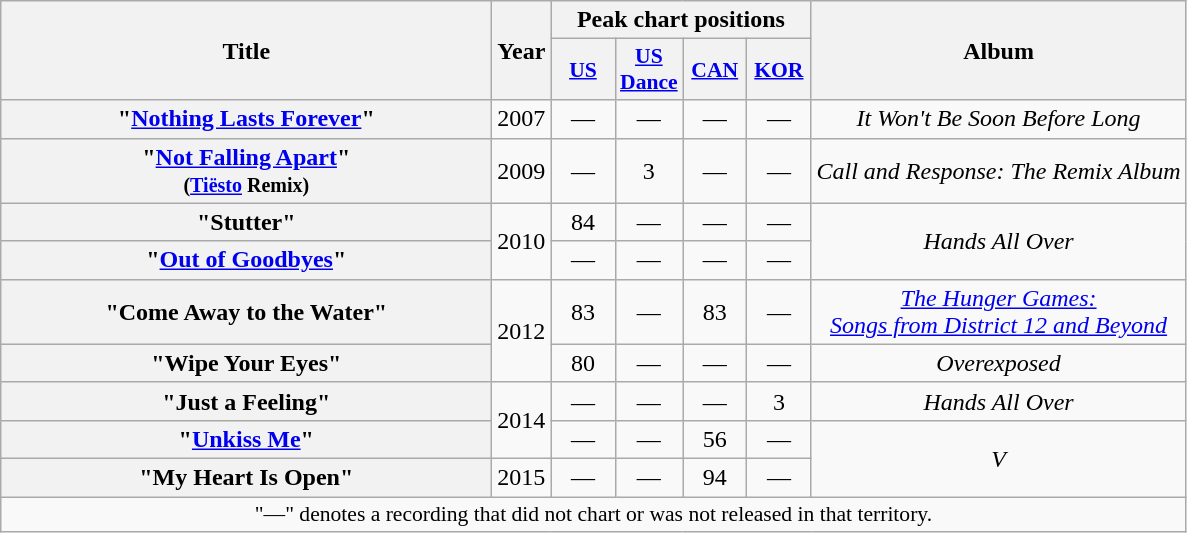<table class="wikitable plainrowheaders" style="text-align:center;" border="1">
<tr>
<th scope="col" rowspan="2" style="width:20em;">Title</th>
<th scope="col" rowspan="2">Year</th>
<th scope="col" colspan="4">Peak chart positions</th>
<th scope="col" rowspan="2">Album</th>
</tr>
<tr>
<th scope="col" style="width:2.5em;font-size:90%;"><a href='#'>US</a><br></th>
<th scope="col" style="width:2.5em;font-size:90%;"><a href='#'>US<br>Dance</a><br></th>
<th scope="col" style="width:2.5em;font-size:90%;"><a href='#'>CAN</a><br></th>
<th scope="col" style="width:2.5em;font-size:90%;"><a href='#'>KOR</a><br></th>
</tr>
<tr>
<th scope="row">"<a href='#'>Nothing Lasts Forever</a>"</th>
<td>2007</td>
<td>—</td>
<td>—</td>
<td>—</td>
<td>—</td>
<td><em>It Won't Be Soon Before Long</em></td>
</tr>
<tr>
<th scope="row">"<a href='#'>Not Falling Apart</a>"<br><small>(<a href='#'>Tiësto</a> Remix)</small></th>
<td>2009</td>
<td>—</td>
<td>3</td>
<td>—</td>
<td>—</td>
<td><em>Call and Response: The Remix Album</em></td>
</tr>
<tr>
<th scope="row">"Stutter"</th>
<td rowspan="2">2010</td>
<td>84</td>
<td>—</td>
<td>—</td>
<td>—</td>
<td rowspan="2"><em>Hands All Over</em></td>
</tr>
<tr>
<th scope="row">"<a href='#'>Out of Goodbyes</a>"<br></th>
<td>—</td>
<td>—</td>
<td>—</td>
<td>—</td>
</tr>
<tr>
<th scope="row">"Come Away to the Water"<br></th>
<td rowspan="2">2012</td>
<td>83</td>
<td>—</td>
<td>83</td>
<td>—</td>
<td><em><a href='#'>The Hunger Games: <br> Songs from District 12 and Beyond</a></em></td>
</tr>
<tr>
<th scope="row">"Wipe Your Eyes"</th>
<td>80</td>
<td>—</td>
<td>—</td>
<td>—</td>
<td><em>Overexposed</em></td>
</tr>
<tr>
<th scope="row">"Just a Feeling"</th>
<td rowspan="2">2014</td>
<td>—</td>
<td>—</td>
<td>—</td>
<td>3</td>
<td><em>Hands All Over</em></td>
</tr>
<tr>
<th scope="row">"<a href='#'>Unkiss Me</a>"</th>
<td>—</td>
<td>—</td>
<td>56</td>
<td>—</td>
<td rowspan="2"><em>V</em></td>
</tr>
<tr>
<th scope="row">"My Heart Is Open"<br></th>
<td>2015</td>
<td>—</td>
<td>—</td>
<td>94</td>
<td>—</td>
</tr>
<tr>
<td colspan="8" style="font-size:90%">"—" denotes a recording that did not chart or was not released in that territory.</td>
</tr>
</table>
